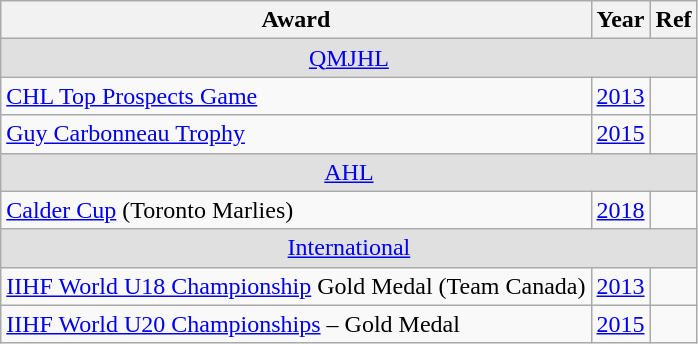<table class="wikitable">
<tr>
<th>Award</th>
<th>Year</th>
<th>Ref</th>
</tr>
<tr ALIGN="center" bgcolor="#e0e0e0">
<td colspan="3"><a href='#'>QMJHL</a></td>
</tr>
<tr>
<td><a href='#'>CHL Top Prospects Game</a></td>
<td><a href='#'>2013</a></td>
<td></td>
</tr>
<tr>
<td><a href='#'>Guy Carbonneau Trophy</a></td>
<td><a href='#'>2015</a></td>
<td></td>
</tr>
<tr ALIGN="center" bgcolor="#e0e0e0">
<td colspan="3"><a href='#'>AHL</a></td>
</tr>
<tr>
<td><a href='#'>Calder Cup</a> (Toronto Marlies)</td>
<td><a href='#'>2018</a></td>
<td></td>
</tr>
<tr ALIGN="center" bgcolor="#e0e0e0">
<td colspan="3"><a href='#'>International</a></td>
</tr>
<tr>
<td><a href='#'>IIHF World U18 Championship</a> Gold Medal (Team Canada)</td>
<td><a href='#'>2013</a></td>
<td></td>
</tr>
<tr>
<td><a href='#'>IIHF World U20 Championships</a> – Gold Medal</td>
<td><a href='#'>2015</a></td>
<td></td>
</tr>
</table>
